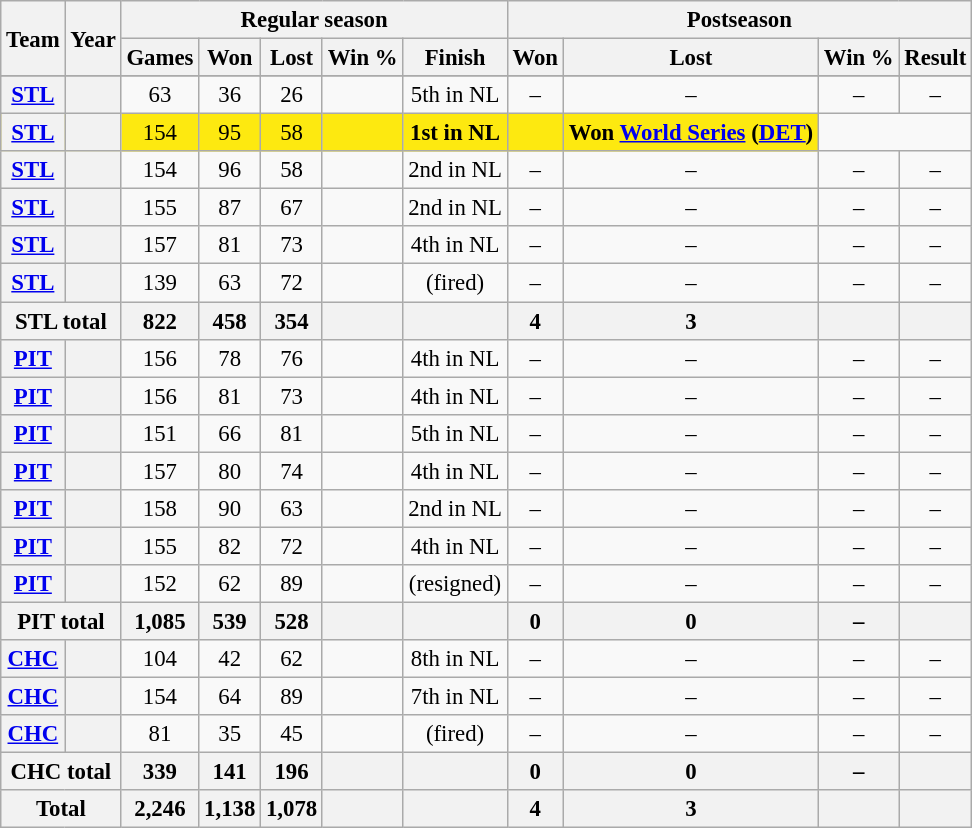<table class="wikitable" style="font-size: 95%; text-align:center;">
<tr>
<th rowspan="2">Team</th>
<th rowspan="2">Year</th>
<th colspan="5">Regular season</th>
<th colspan="4">Postseason</th>
</tr>
<tr>
<th>Games</th>
<th>Won</th>
<th>Lost</th>
<th>Win %</th>
<th>Finish</th>
<th>Won</th>
<th>Lost</th>
<th>Win %</th>
<th>Result</th>
</tr>
<tr>
</tr>
<tr>
<th><a href='#'>STL</a></th>
<th></th>
<td>63</td>
<td>36</td>
<td>26</td>
<td></td>
<td>5th in NL</td>
<td>–</td>
<td>–</td>
<td>–</td>
<td>–</td>
</tr>
<tr style="background:#fde910">
<th><a href='#'>STL</a></th>
<th></th>
<td>154</td>
<td>95</td>
<td>58</td>
<td></td>
<td><strong>1st in NL</strong></td>
<td></td>
<td><strong>Won <a href='#'>World Series</a> (<a href='#'>DET</a>)</strong></td>
</tr>
<tr>
<th><a href='#'>STL</a></th>
<th></th>
<td>154</td>
<td>96</td>
<td>58</td>
<td></td>
<td>2nd in NL</td>
<td>–</td>
<td>–</td>
<td>–</td>
<td>–</td>
</tr>
<tr>
<th><a href='#'>STL</a></th>
<th></th>
<td>155</td>
<td>87</td>
<td>67</td>
<td></td>
<td>2nd in NL</td>
<td>–</td>
<td>–</td>
<td>–</td>
<td>–</td>
</tr>
<tr>
<th><a href='#'>STL</a></th>
<th></th>
<td>157</td>
<td>81</td>
<td>73</td>
<td></td>
<td>4th in NL</td>
<td>–</td>
<td>–</td>
<td>–</td>
<td>–</td>
</tr>
<tr>
<th><a href='#'>STL</a></th>
<th></th>
<td>139</td>
<td>63</td>
<td>72</td>
<td></td>
<td>(fired)</td>
<td>–</td>
<td>–</td>
<td>–</td>
<td>–</td>
</tr>
<tr>
<th colspan="2">STL total</th>
<th>822</th>
<th>458</th>
<th>354</th>
<th></th>
<th></th>
<th>4</th>
<th>3</th>
<th></th>
<th></th>
</tr>
<tr>
<th><a href='#'>PIT</a></th>
<th></th>
<td>156</td>
<td>78</td>
<td>76</td>
<td></td>
<td>4th in NL</td>
<td>–</td>
<td>–</td>
<td>–</td>
<td>–</td>
</tr>
<tr>
<th><a href='#'>PIT</a></th>
<th></th>
<td>156</td>
<td>81</td>
<td>73</td>
<td></td>
<td>4th in NL</td>
<td>–</td>
<td>–</td>
<td>–</td>
<td>–</td>
</tr>
<tr>
<th><a href='#'>PIT</a></th>
<th></th>
<td>151</td>
<td>66</td>
<td>81</td>
<td></td>
<td>5th in NL</td>
<td>–</td>
<td>–</td>
<td>–</td>
<td>–</td>
</tr>
<tr>
<th><a href='#'>PIT</a></th>
<th></th>
<td>157</td>
<td>80</td>
<td>74</td>
<td></td>
<td>4th in NL</td>
<td>–</td>
<td>–</td>
<td>–</td>
<td>–</td>
</tr>
<tr>
<th><a href='#'>PIT</a></th>
<th></th>
<td>158</td>
<td>90</td>
<td>63</td>
<td></td>
<td>2nd in NL</td>
<td>–</td>
<td>–</td>
<td>–</td>
<td>–</td>
</tr>
<tr>
<th><a href='#'>PIT</a></th>
<th></th>
<td>155</td>
<td>82</td>
<td>72</td>
<td></td>
<td>4th in NL</td>
<td>–</td>
<td>–</td>
<td>–</td>
<td>–</td>
</tr>
<tr>
<th><a href='#'>PIT</a></th>
<th></th>
<td>152</td>
<td>62</td>
<td>89</td>
<td></td>
<td>(resigned)</td>
<td>–</td>
<td>–</td>
<td>–</td>
<td>–</td>
</tr>
<tr>
<th colspan="2">PIT total</th>
<th>1,085</th>
<th>539</th>
<th>528</th>
<th></th>
<th></th>
<th>0</th>
<th>0</th>
<th>–</th>
<th></th>
</tr>
<tr>
<th><a href='#'>CHC</a></th>
<th></th>
<td>104</td>
<td>42</td>
<td>62</td>
<td></td>
<td>8th in NL</td>
<td>–</td>
<td>–</td>
<td>–</td>
<td>–</td>
</tr>
<tr>
<th><a href='#'>CHC</a></th>
<th></th>
<td>154</td>
<td>64</td>
<td>89</td>
<td></td>
<td>7th in NL</td>
<td>–</td>
<td>–</td>
<td>–</td>
<td>–</td>
</tr>
<tr>
<th><a href='#'>CHC</a></th>
<th></th>
<td>81</td>
<td>35</td>
<td>45</td>
<td></td>
<td>(fired)</td>
<td>–</td>
<td>–</td>
<td>–</td>
<td>–</td>
</tr>
<tr>
<th colspan="2">CHC total</th>
<th>339</th>
<th>141</th>
<th>196</th>
<th></th>
<th></th>
<th>0</th>
<th>0</th>
<th>–</th>
<th></th>
</tr>
<tr>
<th colspan="2">Total</th>
<th>2,246</th>
<th>1,138</th>
<th>1,078</th>
<th></th>
<th></th>
<th>4</th>
<th>3</th>
<th></th>
<th></th>
</tr>
</table>
